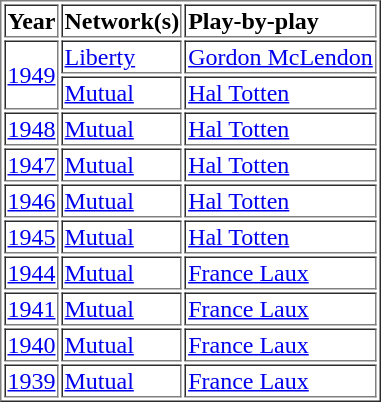<table border="1" cellpadding="1">
<tr>
<td><strong>Year</strong></td>
<td><strong>Network(s)</strong></td>
<td><strong>Play-by-play</strong></td>
</tr>
<tr>
<td rowspan="2" nowrap=""><a href='#'>1949</a></td>
<td><a href='#'>Liberty</a></td>
<td><a href='#'>Gordon McLendon</a></td>
</tr>
<tr>
<td><a href='#'>Mutual</a></td>
<td><a href='#'>Hal Totten</a></td>
</tr>
<tr>
<td><a href='#'>1948</a></td>
<td><a href='#'>Mutual</a></td>
<td><a href='#'>Hal Totten</a></td>
</tr>
<tr>
<td><a href='#'>1947</a></td>
<td><a href='#'>Mutual</a></td>
<td><a href='#'>Hal Totten</a></td>
</tr>
<tr>
<td><a href='#'>1946</a></td>
<td><a href='#'>Mutual</a></td>
<td><a href='#'>Hal Totten</a></td>
</tr>
<tr>
<td><a href='#'>1945</a></td>
<td><a href='#'>Mutual</a></td>
<td><a href='#'>Hal Totten</a></td>
</tr>
<tr>
<td><a href='#'>1944</a></td>
<td><a href='#'>Mutual</a></td>
<td><a href='#'>France Laux</a></td>
</tr>
<tr>
<td><a href='#'>1941</a></td>
<td><a href='#'>Mutual</a></td>
<td><a href='#'>France Laux</a></td>
</tr>
<tr>
<td><a href='#'>1940</a></td>
<td><a href='#'>Mutual</a></td>
<td><a href='#'>France Laux</a></td>
</tr>
<tr>
<td><a href='#'>1939</a></td>
<td><a href='#'>Mutual</a></td>
<td><a href='#'>France Laux</a></td>
</tr>
</table>
